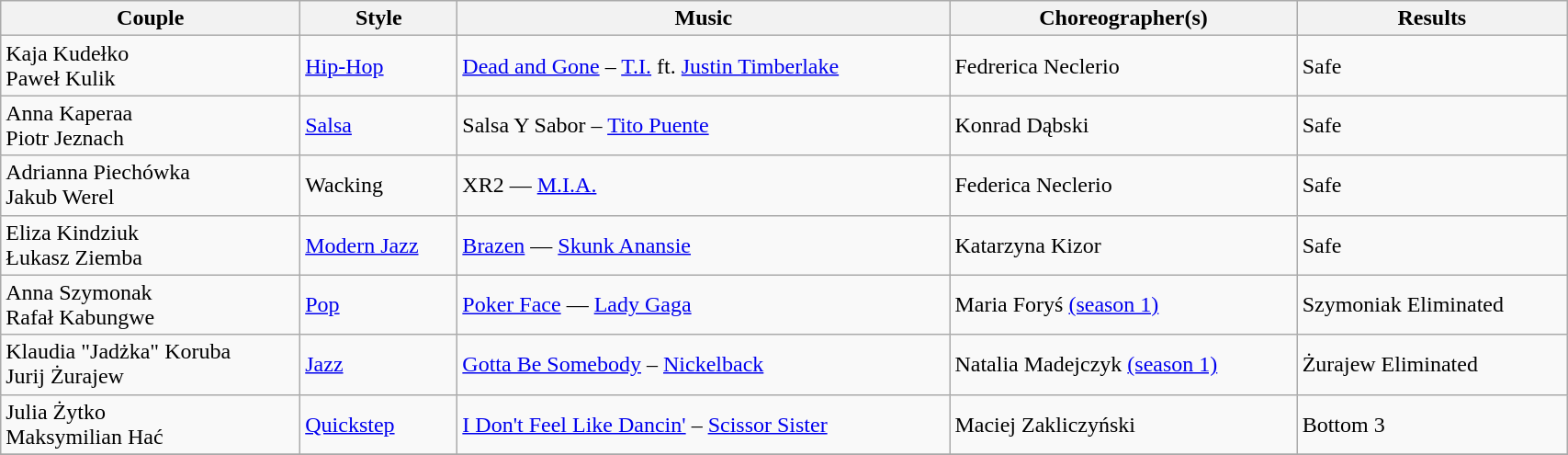<table class="wikitable" width="90%">
<tr>
<th>Couple</th>
<th>Style</th>
<th>Music</th>
<th>Choreographer(s)</th>
<th>Results</th>
</tr>
<tr>
<td>Kaja Kudełko<br>Paweł Kulik</td>
<td><a href='#'>Hip-Hop</a></td>
<td><a href='#'>Dead and Gone</a> – <a href='#'>T.I.</a> ft. <a href='#'>Justin Timberlake</a></td>
<td>Fedrerica Neclerio</td>
<td>Safe</td>
</tr>
<tr>
<td>Anna Kaperaa<br>Piotr Jeznach</td>
<td><a href='#'>Salsa</a></td>
<td>Salsa Y Sabor – <a href='#'>Tito Puente</a></td>
<td>Konrad Dąbski</td>
<td>Safe</td>
</tr>
<tr>
<td>Adrianna Piechówka<br>Jakub Werel</td>
<td>Wacking</td>
<td>XR2 — <a href='#'>M.I.A.</a></td>
<td>Federica Neclerio</td>
<td>Safe</td>
</tr>
<tr>
<td>Eliza Kindziuk<br>Łukasz Ziemba</td>
<td><a href='#'>Modern Jazz</a></td>
<td><a href='#'>Brazen</a> — <a href='#'>Skunk Anansie</a></td>
<td>Katarzyna Kizor</td>
<td>Safe</td>
</tr>
<tr>
<td>Anna Szymonak<br>Rafał Kabungwe</td>
<td><a href='#'>Pop</a></td>
<td><a href='#'>Poker Face</a> — <a href='#'>Lady Gaga</a></td>
<td>Maria Foryś <a href='#'>(season 1)</a></td>
<td>Szymoniak Eliminated</td>
</tr>
<tr>
<td>Klaudia "Jadżka" Koruba<br>Jurij Żurajew</td>
<td><a href='#'>Jazz</a></td>
<td><a href='#'>Gotta Be Somebody</a> – <a href='#'>Nickelback</a></td>
<td>Natalia Madejczyk <a href='#'>(season 1)</a></td>
<td>Żurajew Eliminated</td>
</tr>
<tr>
<td>Julia Żytko<br>Maksymilian Hać</td>
<td><a href='#'>Quickstep</a></td>
<td><a href='#'>I Don't Feel Like Dancin'</a> – <a href='#'>Scissor Sister</a></td>
<td>Maciej Zakliczyński</td>
<td>Bottom 3</td>
</tr>
<tr>
</tr>
</table>
